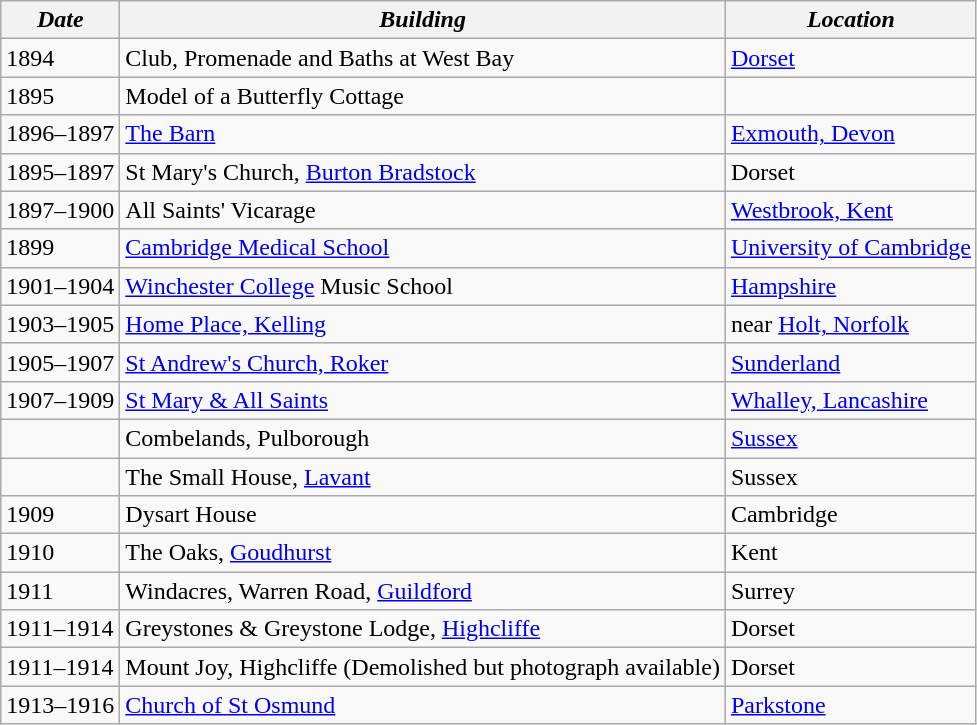<table class="wikitable">
<tr>
<th><em>Date</em></th>
<th><em>Building</em></th>
<th><em>Location</em></th>
</tr>
<tr>
<td> 1894</td>
<td>Club, Promenade and Baths at West Bay</td>
<td><a href='#'>Dorset</a></td>
</tr>
<tr>
<td>1895</td>
<td>Model of a Butterfly Cottage</td>
<td></td>
</tr>
<tr>
<td>1896–1897</td>
<td><a href='#'>The Barn</a></td>
<td><a href='#'>Exmouth, Devon</a></td>
</tr>
<tr>
<td>1895–1897</td>
<td>St Mary's Church, <a href='#'>Burton Bradstock</a></td>
<td>Dorset</td>
</tr>
<tr>
<td>1897–1900</td>
<td>All Saints' Vicarage</td>
<td><a href='#'>Westbrook, Kent</a></td>
</tr>
<tr>
<td>1899</td>
<td><a href='#'>Cambridge Medical School</a></td>
<td><a href='#'>University of Cambridge</a></td>
</tr>
<tr>
<td>1901–1904</td>
<td><a href='#'>Winchester College</a> Music School</td>
<td><a href='#'>Hampshire</a></td>
</tr>
<tr>
<td>1903–1905</td>
<td><a href='#'>Home Place, Kelling</a></td>
<td>near <a href='#'>Holt, Norfolk</a></td>
</tr>
<tr>
<td>1905–1907</td>
<td><a href='#'>St Andrew's Church, Roker</a></td>
<td><a href='#'>Sunderland</a></td>
</tr>
<tr>
<td>1907–1909</td>
<td><a href='#'>St Mary & All Saints</a></td>
<td><a href='#'>Whalley, Lancashire</a></td>
</tr>
<tr>
<td></td>
<td>Combelands, Pulborough</td>
<td><a href='#'>Sussex</a></td>
</tr>
<tr>
<td></td>
<td>The Small House, <a href='#'>Lavant</a></td>
<td>Sussex</td>
</tr>
<tr>
<td>1909</td>
<td>Dysart House</td>
<td>Cambridge</td>
</tr>
<tr>
<td>1910</td>
<td>The Oaks, <a href='#'>Goudhurst</a></td>
<td>Kent</td>
</tr>
<tr>
<td>1911</td>
<td>Windacres, Warren Road, <a href='#'>Guildford</a></td>
<td>Surrey</td>
</tr>
<tr>
<td>1911–1914</td>
<td>Greystones & Greystone Lodge, <a href='#'>Highcliffe</a></td>
<td>Dorset</td>
</tr>
<tr>
<td>1911–1914</td>
<td>Mount Joy, Highcliffe (Demolished but photograph available)</td>
<td>Dorset</td>
</tr>
<tr>
<td>1913–1916</td>
<td><a href='#'>Church of St Osmund</a></td>
<td><a href='#'>Parkstone</a></td>
</tr>
</table>
